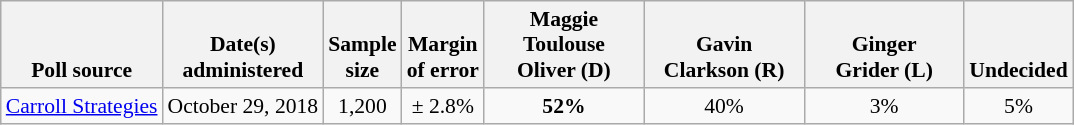<table class="wikitable" style="font-size:90%;text-align:center;">
<tr valign=bottom>
<th>Poll source</th>
<th>Date(s)<br>administered</th>
<th>Sample<br>size</th>
<th>Margin<br>of error</th>
<th style="width:100px;">Maggie Toulouse<br>Oliver (D)</th>
<th style="width:100px;">Gavin<br>Clarkson (R)</th>
<th style="width:100px;">Ginger<br>Grider (L)</th>
<th>Undecided</th>
</tr>
<tr>
<td style="text-align:left;"><a href='#'>Carroll Strategies</a></td>
<td align=center>October 29, 2018</td>
<td align=center>1,200</td>
<td align=center>± 2.8%</td>
<td><strong>52%</strong></td>
<td align=center>40%</td>
<td align=center>3%</td>
<td align=center>5%</td>
</tr>
</table>
